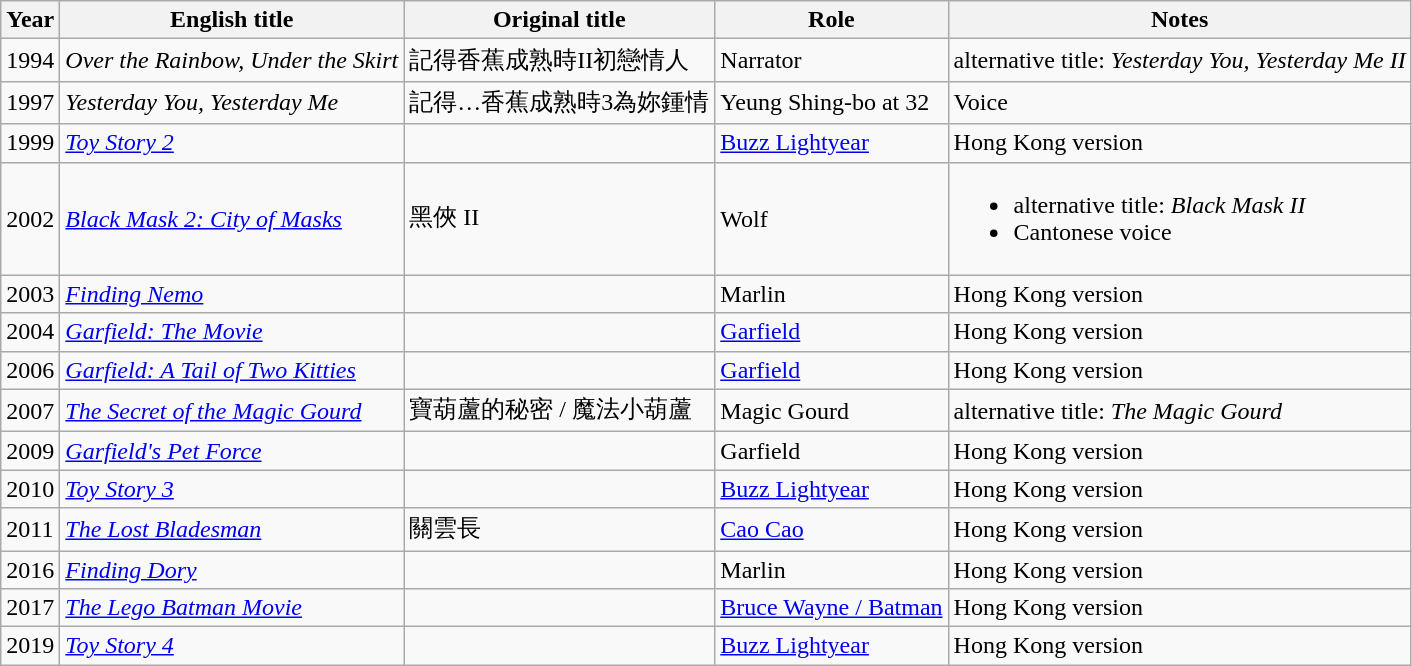<table class="wikitable sortable">
<tr>
<th>Year</th>
<th>English title</th>
<th>Original title</th>
<th>Role</th>
<th class="unsortable">Notes</th>
</tr>
<tr>
<td>1994</td>
<td><em>Over the Rainbow, Under the Skirt</em></td>
<td>記得香蕉成熟時II初戀情人</td>
<td>Narrator</td>
<td>alternative title: <em> Yesterday You, Yesterday Me II</em></td>
</tr>
<tr>
<td>1997</td>
<td><em>Yesterday You, Yesterday Me</em></td>
<td>記得…香蕉成熟時3為妳鍾情</td>
<td>Yeung Shing-bo at 32</td>
<td>Voice</td>
</tr>
<tr>
<td>1999</td>
<td><em><a href='#'>Toy Story 2</a></em></td>
<td></td>
<td><a href='#'>Buzz Lightyear</a></td>
<td>Hong Kong version</td>
</tr>
<tr>
<td>2002</td>
<td><em><a href='#'>Black Mask 2: City of Masks</a></em></td>
<td>黑俠 II</td>
<td>Wolf</td>
<td><ul><li>alternative title: <em>Black Mask II</em></li><li>Cantonese voice</li></ul></td>
</tr>
<tr>
<td>2003</td>
<td><em><a href='#'>Finding Nemo</a></em></td>
<td></td>
<td>Marlin</td>
<td>Hong Kong version</td>
</tr>
<tr>
<td>2004</td>
<td><em><a href='#'>Garfield: The Movie</a></em></td>
<td></td>
<td><a href='#'>Garfield</a></td>
<td>Hong Kong version</td>
</tr>
<tr>
<td>2006</td>
<td><em><a href='#'>Garfield: A Tail of Two Kitties</a></em></td>
<td></td>
<td><a href='#'>Garfield</a></td>
<td>Hong Kong version</td>
</tr>
<tr>
<td>2007</td>
<td><em><a href='#'>The Secret of the Magic Gourd</a></em></td>
<td>寶葫蘆的秘密 / 魔法小葫蘆</td>
<td>Magic Gourd</td>
<td>alternative title: <em>The Magic Gourd</em></td>
</tr>
<tr>
<td>2009</td>
<td><em><a href='#'>Garfield's Pet Force</a></em></td>
<td></td>
<td>Garfield</td>
<td>Hong Kong version</td>
</tr>
<tr>
<td>2010</td>
<td><em><a href='#'>Toy Story 3</a></em></td>
<td></td>
<td><a href='#'>Buzz Lightyear</a></td>
<td>Hong Kong version</td>
</tr>
<tr>
<td>2011</td>
<td><em><a href='#'>The Lost Bladesman</a></em></td>
<td>關雲長</td>
<td><a href='#'>Cao Cao</a></td>
<td>Hong Kong version</td>
</tr>
<tr>
<td>2016</td>
<td><em><a href='#'>Finding Dory</a></em></td>
<td></td>
<td>Marlin</td>
<td>Hong Kong version</td>
</tr>
<tr>
<td>2017</td>
<td><em><a href='#'>The Lego Batman Movie</a></em></td>
<td></td>
<td><a href='#'>Bruce Wayne / Batman</a></td>
<td>Hong Kong version</td>
</tr>
<tr>
<td>2019</td>
<td><em><a href='#'>Toy Story 4</a></em></td>
<td></td>
<td><a href='#'>Buzz Lightyear</a></td>
<td>Hong Kong version</td>
</tr>
</table>
